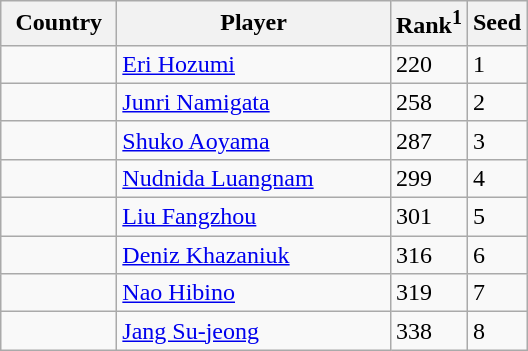<table class="sortable wikitable">
<tr>
<th width="70">Country</th>
<th width="175">Player</th>
<th>Rank<sup>1</sup></th>
<th>Seed</th>
</tr>
<tr>
<td></td>
<td><a href='#'>Eri Hozumi</a></td>
<td>220</td>
<td>1</td>
</tr>
<tr>
<td></td>
<td><a href='#'>Junri Namigata</a></td>
<td>258</td>
<td>2</td>
</tr>
<tr>
<td></td>
<td><a href='#'>Shuko Aoyama</a></td>
<td>287</td>
<td>3</td>
</tr>
<tr>
<td></td>
<td><a href='#'>Nudnida Luangnam</a></td>
<td>299</td>
<td>4</td>
</tr>
<tr>
<td></td>
<td><a href='#'>Liu Fangzhou</a></td>
<td>301</td>
<td>5</td>
</tr>
<tr>
<td></td>
<td><a href='#'>Deniz Khazaniuk</a></td>
<td>316</td>
<td>6</td>
</tr>
<tr>
<td></td>
<td><a href='#'>Nao Hibino</a></td>
<td>319</td>
<td>7</td>
</tr>
<tr>
<td></td>
<td><a href='#'>Jang Su-jeong</a></td>
<td>338</td>
<td>8</td>
</tr>
</table>
